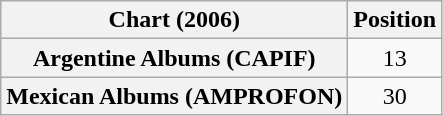<table class="wikitable sortable plainrowheaders" style="text-align:center">
<tr>
<th scope="col">Chart (2006)</th>
<th scope="col">Position</th>
</tr>
<tr>
<th scope="row">Argentine Albums (CAPIF)</th>
<td>13</td>
</tr>
<tr>
<th scope="row">Mexican Albums (AMPROFON)</th>
<td>30</td>
</tr>
</table>
